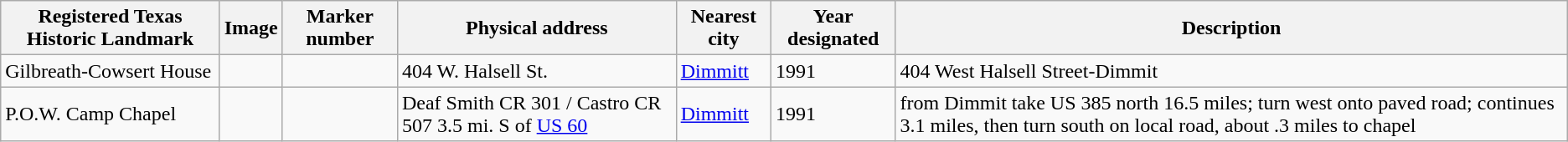<table class="wikitable sortable">
<tr>
<th>Registered Texas Historic Landmark</th>
<th>Image</th>
<th>Marker number</th>
<th>Physical address</th>
<th>Nearest city</th>
<th>Year designated</th>
<th>Description</th>
</tr>
<tr>
<td>Gilbreath-Cowsert House</td>
<td></td>
<td></td>
<td>404 W. Halsell St.<br></td>
<td><a href='#'>Dimmitt</a></td>
<td>1991</td>
<td>404 West Halsell Street-Dimmit</td>
</tr>
<tr>
<td>P.O.W. Camp Chapel</td>
<td></td>
<td></td>
<td>Deaf Smith CR 301 / Castro CR 507 3.5 mi. S of <a href='#'>US 60</a><br></td>
<td><a href='#'>Dimmitt</a></td>
<td>1991</td>
<td>from Dimmit take US 385 north 16.5 miles; turn west onto paved road; continues 3.1 miles, then turn south on local road, about .3 miles to chapel</td>
</tr>
</table>
